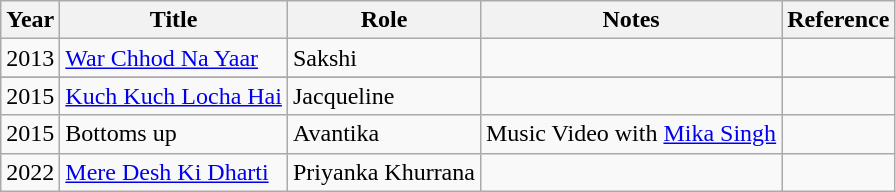<table class="wikitable sortable">
<tr>
<th>Year</th>
<th>Title</th>
<th>Role</th>
<th class="unsortable">Notes</th>
<th>Reference</th>
</tr>
<tr>
<td>2013</td>
<td><a href='#'>War Chhod Na Yaar</a></td>
<td>Sakshi</td>
<td></td>
<td></td>
</tr>
<tr>
</tr>
<tr>
<td>2015</td>
<td><a href='#'>Kuch Kuch Locha Hai</a></td>
<td>Jacqueline</td>
<td></td>
<td></td>
</tr>
<tr>
<td>2015</td>
<td>Bottoms up</td>
<td>Avantika</td>
<td>Music Video with <a href='#'>Mika Singh</a></td>
<td></td>
</tr>
<tr>
<td>2022</td>
<td><a href='#'>Mere Desh Ki Dharti</a></td>
<td>Priyanka Khurrana</td>
<td></td>
<td></td>
</tr>
</table>
